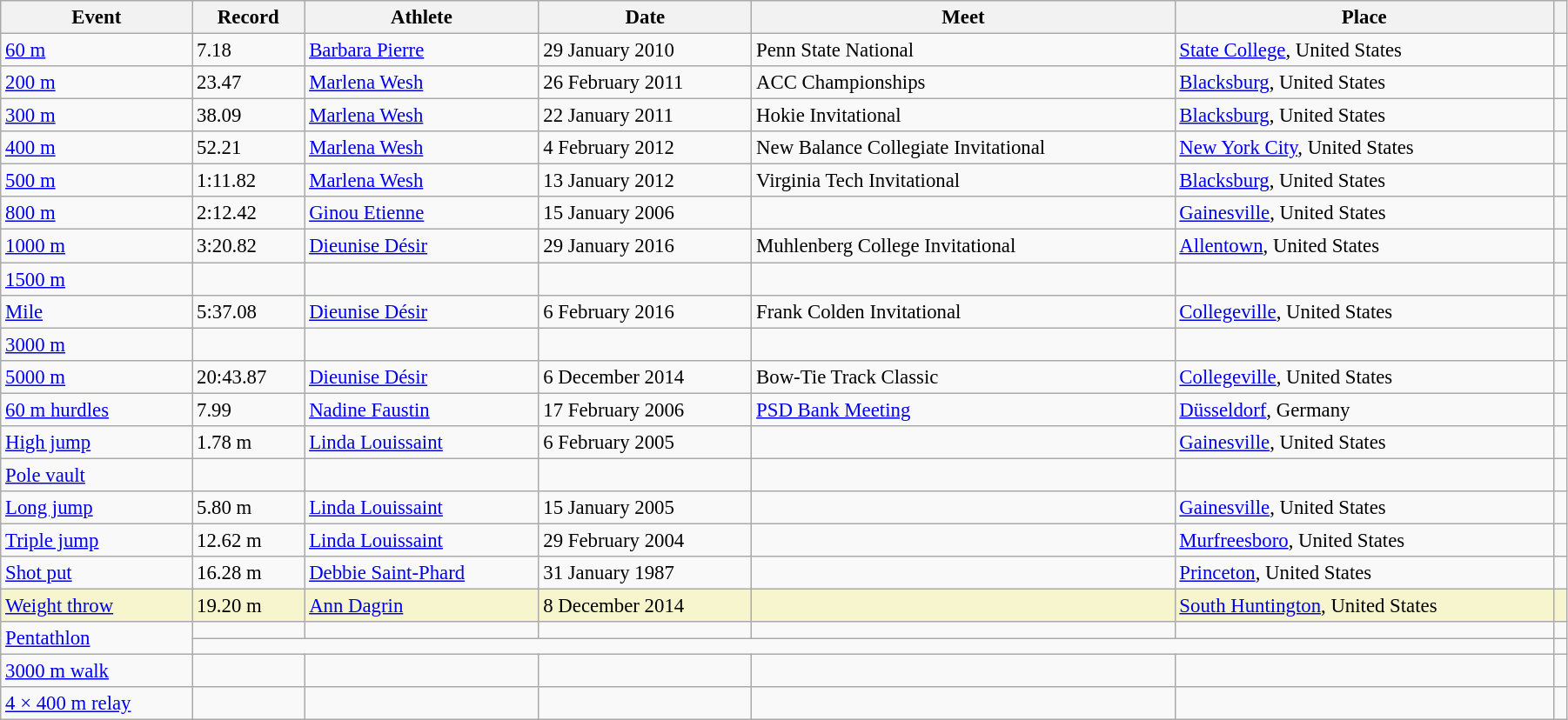<table class="wikitable" style="font-size:95%; width: 95%;">
<tr>
<th>Event</th>
<th>Record</th>
<th>Athlete</th>
<th>Date</th>
<th>Meet</th>
<th>Place</th>
<th></th>
</tr>
<tr>
<td><a href='#'>60 m</a></td>
<td>7.18</td>
<td><a href='#'>Barbara Pierre</a></td>
<td>29 January 2010</td>
<td>Penn State National</td>
<td><a href='#'>State College</a>, United States</td>
<td></td>
</tr>
<tr>
<td><a href='#'>200 m</a></td>
<td>23.47</td>
<td><a href='#'>Marlena Wesh</a></td>
<td>26 February 2011</td>
<td>ACC Championships</td>
<td><a href='#'>Blacksburg</a>, United States</td>
<td></td>
</tr>
<tr>
<td><a href='#'>300 m</a></td>
<td>38.09</td>
<td><a href='#'>Marlena Wesh</a></td>
<td>22 January 2011</td>
<td>Hokie Invitational</td>
<td><a href='#'>Blacksburg</a>, United States</td>
<td></td>
</tr>
<tr>
<td><a href='#'>400 m</a></td>
<td>52.21</td>
<td><a href='#'>Marlena Wesh</a></td>
<td>4 February 2012</td>
<td>New Balance Collegiate Invitational</td>
<td><a href='#'>New York City</a>, United States</td>
<td></td>
</tr>
<tr>
<td><a href='#'>500 m</a></td>
<td>1:11.82</td>
<td><a href='#'>Marlena Wesh</a></td>
<td>13 January 2012</td>
<td>Virginia Tech Invitational</td>
<td><a href='#'>Blacksburg</a>, United States</td>
<td></td>
</tr>
<tr>
<td><a href='#'>800 m</a></td>
<td>2:12.42</td>
<td><a href='#'>Ginou Etienne</a></td>
<td>15 January 2006</td>
<td></td>
<td><a href='#'>Gainesville</a>, United States</td>
<td></td>
</tr>
<tr>
<td><a href='#'>1000 m</a></td>
<td>3:20.82</td>
<td><a href='#'>Dieunise Désir</a></td>
<td>29 January 2016</td>
<td>Muhlenberg College Invitational</td>
<td><a href='#'>Allentown</a>, United States</td>
<td></td>
</tr>
<tr>
<td><a href='#'>1500 m</a></td>
<td></td>
<td></td>
<td></td>
<td></td>
<td></td>
<td></td>
</tr>
<tr>
<td><a href='#'>Mile</a></td>
<td>5:37.08</td>
<td><a href='#'>Dieunise Désir</a></td>
<td>6 February 2016</td>
<td>Frank Colden Invitational</td>
<td><a href='#'>Collegeville</a>, United States</td>
<td></td>
</tr>
<tr>
<td><a href='#'>3000 m</a></td>
<td></td>
<td></td>
<td></td>
<td></td>
<td></td>
<td></td>
</tr>
<tr>
<td><a href='#'>5000 m</a></td>
<td>20:43.87 </td>
<td><a href='#'>Dieunise Désir</a></td>
<td>6 December 2014</td>
<td>Bow-Tie Track Classic</td>
<td><a href='#'>Collegeville</a>, United States</td>
<td></td>
</tr>
<tr>
<td><a href='#'>60 m hurdles</a></td>
<td>7.99</td>
<td><a href='#'>Nadine Faustin</a></td>
<td>17 February 2006</td>
<td><a href='#'>PSD Bank Meeting</a></td>
<td><a href='#'>Düsseldorf</a>, Germany</td>
<td></td>
</tr>
<tr>
<td><a href='#'>High jump</a></td>
<td>1.78 m</td>
<td><a href='#'>Linda Louissaint</a></td>
<td>6 February 2005</td>
<td></td>
<td><a href='#'>Gainesville</a>, United States</td>
<td></td>
</tr>
<tr>
<td><a href='#'>Pole vault</a></td>
<td></td>
<td></td>
<td></td>
<td></td>
<td></td>
<td></td>
</tr>
<tr>
<td><a href='#'>Long jump</a></td>
<td>5.80 m</td>
<td><a href='#'>Linda Louissaint</a></td>
<td>15 January 2005</td>
<td></td>
<td><a href='#'>Gainesville</a>, United States</td>
<td></td>
</tr>
<tr>
<td><a href='#'>Triple jump</a></td>
<td>12.62 m</td>
<td><a href='#'>Linda Louissaint</a></td>
<td>29 February 2004</td>
<td></td>
<td><a href='#'>Murfreesboro</a>, United States</td>
<td></td>
</tr>
<tr>
<td><a href='#'>Shot put</a></td>
<td>16.28 m</td>
<td><a href='#'>Debbie Saint-Phard</a></td>
<td>31 January 1987</td>
<td></td>
<td><a href='#'>Princeton</a>, United States</td>
<td></td>
</tr>
<tr style="background:#f6F5CE;">
<td><a href='#'>Weight throw</a></td>
<td>19.20 m</td>
<td><a href='#'>Ann Dagrin</a></td>
<td>8 December 2014</td>
<td></td>
<td><a href='#'>South Huntington</a>, United States</td>
<td></td>
</tr>
<tr>
<td rowspan=2><a href='#'>Pentathlon</a></td>
<td></td>
<td></td>
<td></td>
<td></td>
<td></td>
<td></td>
</tr>
<tr>
<td colspan=5></td>
<td></td>
</tr>
<tr>
<td><a href='#'>3000 m walk</a></td>
<td></td>
<td></td>
<td></td>
<td></td>
<td></td>
<td></td>
</tr>
<tr>
<td><a href='#'>4 × 400 m relay</a></td>
<td></td>
<td></td>
<td></td>
<td></td>
<td></td>
<td></td>
</tr>
</table>
